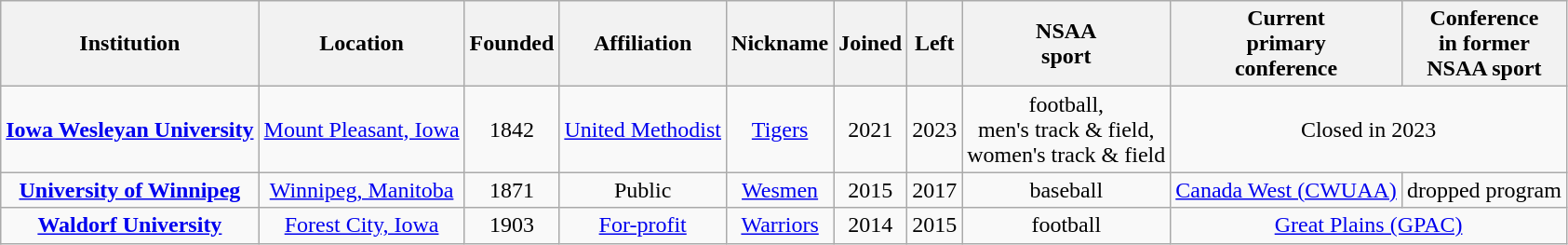<table class="wikitable sortable" style="text-align:center">
<tr>
<th>Institution</th>
<th>Location</th>
<th>Founded</th>
<th>Affiliation</th>
<th>Nickname</th>
<th>Joined</th>
<th>Left</th>
<th>NSAA<br>sport</th>
<th>Current<br>primary<br>conference</th>
<th>Conference<br>in former<br>NSAA sport</th>
</tr>
<tr>
<td><strong><a href='#'>Iowa Wesleyan University</a></strong></td>
<td><a href='#'>Mount Pleasant, Iowa</a></td>
<td>1842</td>
<td><a href='#'>United Methodist</a></td>
<td><a href='#'>Tigers</a></td>
<td>2021</td>
<td>2023</td>
<td>football,<br>men's track & field,<br>women's track & field</td>
<td colspan = "2">Closed in 2023</td>
</tr>
<tr>
<td><strong><a href='#'>University of Winnipeg</a></strong></td>
<td><a href='#'>Winnipeg, Manitoba</a></td>
<td>1871</td>
<td>Public</td>
<td><a href='#'>Wesmen</a></td>
<td>2015</td>
<td>2017</td>
<td>baseball</td>
<td><a href='#'>Canada West (CWUAA)</a></td>
<td>dropped program</td>
</tr>
<tr>
<td><strong><a href='#'>Waldorf University</a></strong></td>
<td><a href='#'>Forest City, Iowa</a></td>
<td>1903</td>
<td><a href='#'>For-profit</a></td>
<td><a href='#'>Warriors</a></td>
<td>2014</td>
<td>2015</td>
<td>football</td>
<td colspan=2><a href='#'>Great Plains (GPAC)</a></td>
</tr>
</table>
